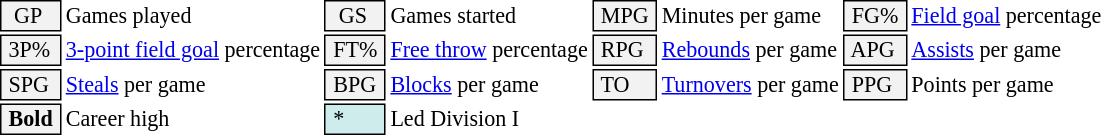<table class="toccolours" style="font-size: 92%; white-space: nowrap;">
<tr>
<td style="background-color: #F2F2F2; border: 1px solid black;">  GP</td>
<td>Games played</td>
<td style="background-color: #F2F2F2; border: 1px solid black">  GS </td>
<td>Games started</td>
<td style="background-color: #F2F2F2; border: 1px solid black"> MPG </td>
<td>Minutes per game</td>
<td style="background-color: #F2F2F2; border: 1px solid black;"> FG% </td>
<td><a href='#'>Field goal</a> percentage</td>
</tr>
<tr>
<td style="background-color: #F2F2F2; border: 1px solid black"> 3P% </td>
<td><a href='#'>3-point field goal</a> percentage</td>
<td style="background-color: #F2F2F2; border: 1px solid black"> FT% </td>
<td><a href='#'>Free throw</a> percentage</td>
<td style="background-color: #F2F2F2; border: 1px solid black;"> RPG </td>
<td><a href='#'>Rebounds</a> per game</td>
<td style="background-color: #F2F2F2; border: 1px solid black"> APG </td>
<td><a href='#'>Assists</a> per game</td>
</tr>
<tr>
<td style="background-color: #F2F2F2; border: 1px solid black"> SPG </td>
<td><a href='#'>Steals</a> per game</td>
<td style="background-color: #F2F2F2; border: 1px solid black;"> BPG </td>
<td><a href='#'>Blocks</a> per game</td>
<td style="background-color: #F2F2F2; border: 1px solid black"> TO </td>
<td><a href='#'>Turnovers</a> per game</td>
<td style="background-color: #F2F2F2; border: 1px solid black"> PPG </td>
<td>Points per game</td>
</tr>
<tr>
<td style="background-color: #F2F2F2; border: 1px solid black"> <strong>Bold</strong> </td>
<td>Career high</td>
<td style="background-color: #cfecec; border: 1px solid black"> * </td>
<td>Led Division I</td>
</tr>
</table>
